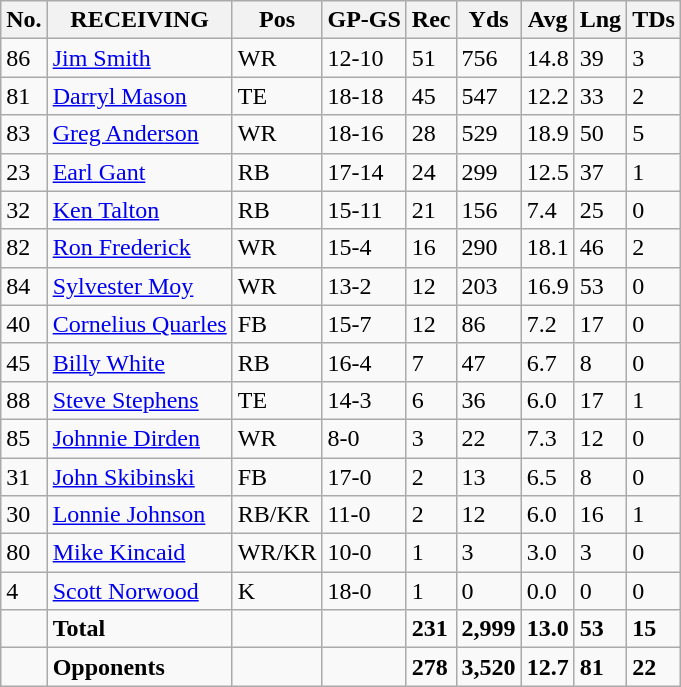<table class="wikitable" style="white-space:nowrap;">
<tr>
<th>No.</th>
<th>RECEIVING</th>
<th>Pos</th>
<th>GP-GS</th>
<th>Rec</th>
<th>Yds</th>
<th>Avg</th>
<th>Lng</th>
<th>TDs</th>
</tr>
<tr>
<td>86</td>
<td><a href='#'>Jim Smith</a></td>
<td>WR</td>
<td>12-10</td>
<td>51</td>
<td>756</td>
<td>14.8</td>
<td>39</td>
<td>3</td>
</tr>
<tr>
<td>81</td>
<td><a href='#'>Darryl Mason</a></td>
<td>TE</td>
<td>18-18</td>
<td>45</td>
<td>547</td>
<td>12.2</td>
<td>33</td>
<td>2</td>
</tr>
<tr>
<td>83</td>
<td><a href='#'>Greg Anderson</a></td>
<td>WR</td>
<td>18-16</td>
<td>28</td>
<td>529</td>
<td>18.9</td>
<td>50</td>
<td>5</td>
</tr>
<tr>
<td>23</td>
<td><a href='#'>Earl Gant</a></td>
<td>RB</td>
<td>17-14</td>
<td>24</td>
<td>299</td>
<td>12.5</td>
<td>37</td>
<td>1</td>
</tr>
<tr>
<td>32</td>
<td><a href='#'>Ken Talton</a></td>
<td>RB</td>
<td>15-11</td>
<td>21</td>
<td>156</td>
<td>7.4</td>
<td>25</td>
<td>0</td>
</tr>
<tr>
<td>82</td>
<td><a href='#'>Ron Frederick</a></td>
<td>WR</td>
<td>15-4</td>
<td>16</td>
<td>290</td>
<td>18.1</td>
<td>46</td>
<td>2</td>
</tr>
<tr>
<td>84</td>
<td><a href='#'>Sylvester Moy</a></td>
<td>WR</td>
<td>13-2</td>
<td>12</td>
<td>203</td>
<td>16.9</td>
<td>53</td>
<td>0</td>
</tr>
<tr>
<td>40</td>
<td><a href='#'>Cornelius Quarles</a></td>
<td>FB</td>
<td>15-7</td>
<td>12</td>
<td>86</td>
<td>7.2</td>
<td>17</td>
<td>0</td>
</tr>
<tr>
<td>45</td>
<td><a href='#'>Billy White</a></td>
<td>RB</td>
<td>16-4</td>
<td>7</td>
<td>47</td>
<td>6.7</td>
<td>8</td>
<td>0</td>
</tr>
<tr>
<td>88</td>
<td><a href='#'>Steve Stephens</a></td>
<td>TE</td>
<td>14-3</td>
<td>6</td>
<td>36</td>
<td>6.0</td>
<td>17</td>
<td>1</td>
</tr>
<tr>
<td>85</td>
<td><a href='#'>Johnnie Dirden</a></td>
<td>WR</td>
<td>8-0</td>
<td>3</td>
<td>22</td>
<td>7.3</td>
<td>12</td>
<td>0</td>
</tr>
<tr>
<td>31</td>
<td><a href='#'>John Skibinski</a></td>
<td>FB</td>
<td>17-0</td>
<td>2</td>
<td>13</td>
<td>6.5</td>
<td>8</td>
<td>0</td>
</tr>
<tr>
<td>30</td>
<td><a href='#'>Lonnie Johnson</a></td>
<td>RB/KR</td>
<td>11-0</td>
<td>2</td>
<td>12</td>
<td>6.0</td>
<td>16</td>
<td>1</td>
</tr>
<tr>
<td>80</td>
<td><a href='#'>Mike Kincaid</a></td>
<td>WR/KR</td>
<td>10-0</td>
<td>1</td>
<td>3</td>
<td>3.0</td>
<td>3</td>
<td>0</td>
</tr>
<tr>
<td>4</td>
<td><a href='#'>Scott Norwood</a></td>
<td>K</td>
<td>18-0</td>
<td>1</td>
<td>0</td>
<td>0.0</td>
<td>0</td>
<td>0</td>
</tr>
<tr>
<td></td>
<td><strong>Total</strong></td>
<td></td>
<td></td>
<td><strong>231</strong></td>
<td><strong>2,999</strong></td>
<td><strong>13.0</strong></td>
<td><strong>53</strong></td>
<td><strong>15</strong></td>
</tr>
<tr>
<td></td>
<td><strong>Opponents</strong></td>
<td></td>
<td></td>
<td><strong>278</strong></td>
<td><strong>3,520</strong></td>
<td><strong>12.7</strong></td>
<td><strong>81</strong></td>
<td><strong>22</strong></td>
</tr>
</table>
